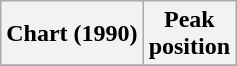<table class="wikitable sortable plainrowheaders" style="text-align:center">
<tr>
<th scope="col">Chart (1990)</th>
<th scope="col">Peak<br>position</th>
</tr>
<tr>
</tr>
</table>
